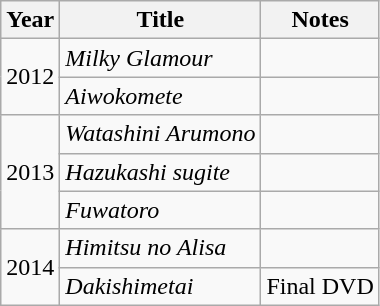<table class="wikitable">
<tr>
<th>Year</th>
<th>Title</th>
<th>Notes</th>
</tr>
<tr>
<td rowspan="2">2012</td>
<td><em>Milky Glamour</em></td>
<td></td>
</tr>
<tr>
<td><em>Aiwokomete</em></td>
<td></td>
</tr>
<tr>
<td rowspan="3">2013</td>
<td><em>Watashini Arumono</em></td>
<td></td>
</tr>
<tr>
<td><em>Hazukashi sugite</em></td>
<td></td>
</tr>
<tr>
<td><em>Fuwatoro</em></td>
<td></td>
</tr>
<tr>
<td rowspan="2">2014</td>
<td><em>Himitsu no Alisa</em></td>
<td></td>
</tr>
<tr>
<td><em>Dakishimetai</em></td>
<td>Final DVD</td>
</tr>
</table>
